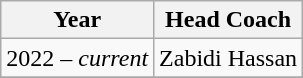<table class="wikitable">
<tr>
<th>Year</th>
<th>Head Coach</th>
</tr>
<tr>
<td>2022 – <em>current</em></td>
<td> Zabidi Hassan</td>
</tr>
<tr>
</tr>
</table>
